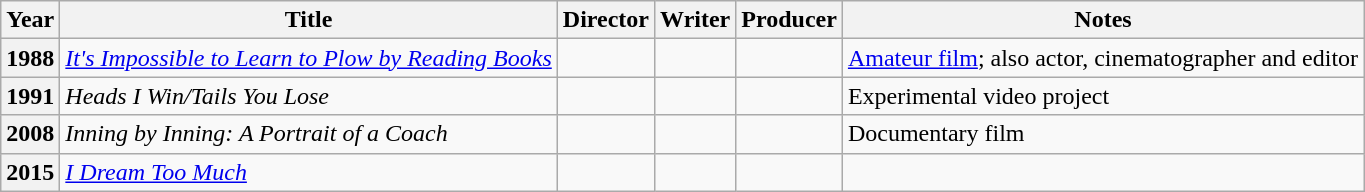<table class="wikitable">
<tr>
<th>Year</th>
<th>Title</th>
<th>Director</th>
<th>Writer</th>
<th>Producer</th>
<th>Notes</th>
</tr>
<tr>
<th>1988</th>
<td><em><a href='#'>It's Impossible to Learn to Plow by Reading Books</a></em></td>
<td></td>
<td></td>
<td></td>
<td><a href='#'>Amateur film</a>; also actor, cinematographer and editor</td>
</tr>
<tr>
<th>1991</th>
<td><em>Heads I Win/Tails You Lose</em></td>
<td></td>
<td></td>
<td></td>
<td>Experimental video project</td>
</tr>
<tr>
<th>2008</th>
<td><em>Inning by Inning: A Portrait of a Coach</em></td>
<td></td>
<td></td>
<td></td>
<td>Documentary film</td>
</tr>
<tr>
<th>2015</th>
<td><em><a href='#'>I Dream Too Much</a></em></td>
<td></td>
<td></td>
<td></td>
<td></td>
</tr>
</table>
